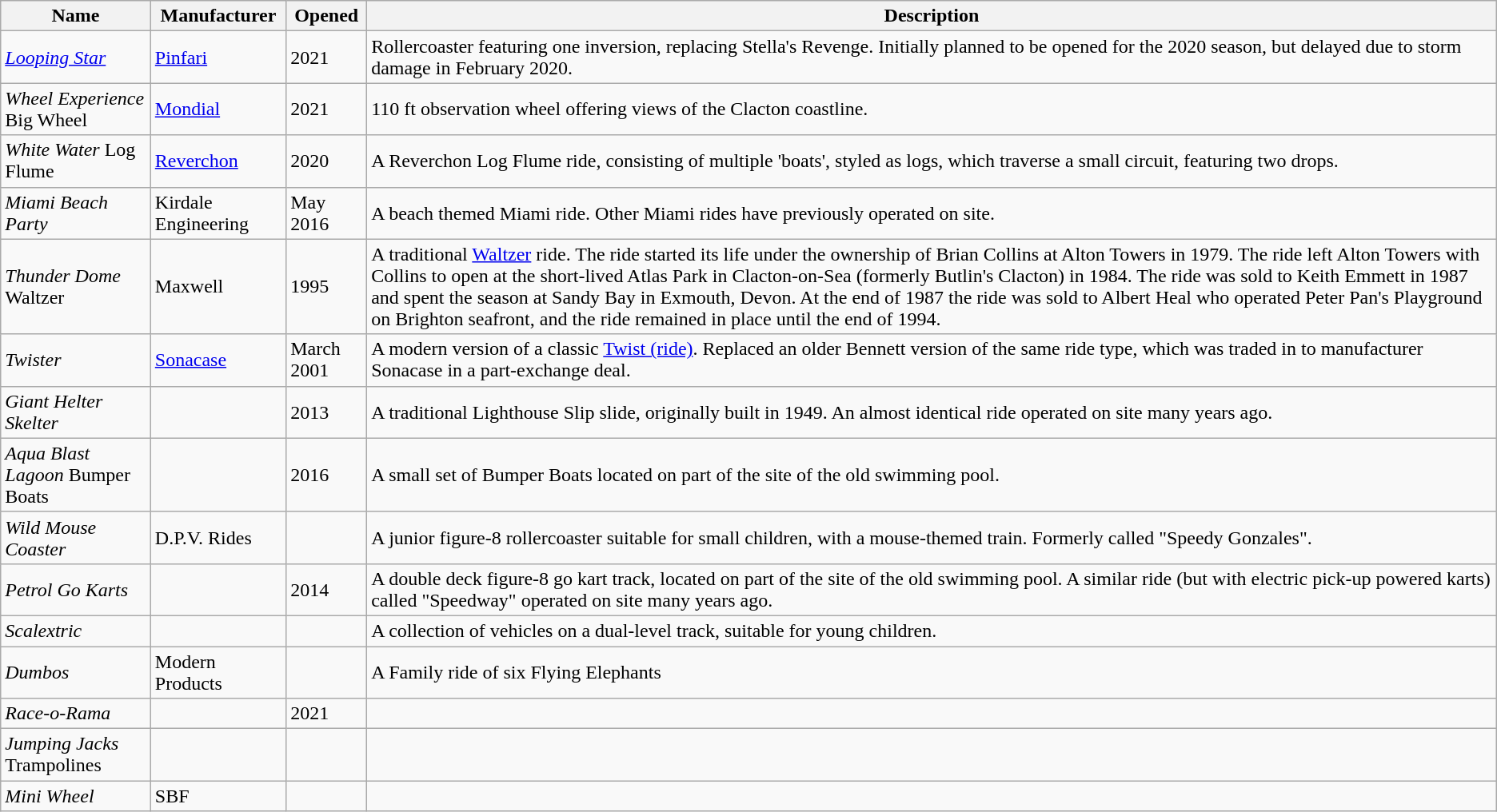<table class="wikitable">
<tr>
<th>Name</th>
<th>Manufacturer</th>
<th>Opened</th>
<th>Description</th>
</tr>
<tr>
<td><a href='#'><em>Looping Star</em></a></td>
<td><a href='#'>Pinfari</a></td>
<td>2021</td>
<td>Rollercoaster featuring one inversion, replacing Stella's Revenge. Initially planned to be opened for the 2020 season, but delayed due to storm damage in February 2020.</td>
</tr>
<tr>
<td><em>Wheel Experience</em> Big Wheel</td>
<td><a href='#'>Mondial</a></td>
<td>2021</td>
<td>110 ft observation wheel offering views of the Clacton coastline.</td>
</tr>
<tr>
<td><em>White Water</em> Log Flume</td>
<td><a href='#'>Reverchon</a></td>
<td>2020</td>
<td>A Reverchon Log Flume ride, consisting of multiple 'boats', styled as logs, which traverse a small circuit, featuring two drops.</td>
</tr>
<tr>
<td><em>Miami Beach Party</em></td>
<td>Kirdale Engineering</td>
<td>May 2016</td>
<td>A beach themed Miami ride. Other Miami rides have previously operated on site.</td>
</tr>
<tr>
<td><em>Thunder Dome</em> Waltzer</td>
<td>Maxwell</td>
<td>1995</td>
<td>A traditional <a href='#'>Waltzer</a> ride. The ride started its life under the ownership of Brian Collins at Alton Towers in 1979. The ride left Alton Towers with Collins to open at the short-lived Atlas Park in Clacton-on-Sea (formerly Butlin's Clacton) in 1984. The ride was sold to Keith Emmett in 1987 and spent the season at Sandy Bay in Exmouth, Devon. At the end of 1987 the ride was sold to Albert Heal who operated Peter Pan's Playground on Brighton seafront, and the ride remained in place until the end of 1994.</td>
</tr>
<tr>
<td><em>Twister</em></td>
<td><a href='#'>Sonacase</a></td>
<td>March 2001</td>
<td>A modern version of a classic <a href='#'>Twist (ride)</a>. Replaced an older Bennett version of the same ride type, which was traded in to manufacturer Sonacase in a part-exchange deal.</td>
</tr>
<tr>
<td><em>Giant Helter Skelter</em></td>
<td></td>
<td>2013</td>
<td>A traditional Lighthouse Slip slide, originally built in 1949. An almost identical ride operated on site many years ago.</td>
</tr>
<tr>
<td><em>Aqua Blast Lagoon</em> Bumper Boats</td>
<td></td>
<td>2016</td>
<td>A small set of Bumper Boats located on part of the site of the old swimming pool.</td>
</tr>
<tr>
<td><em>Wild Mouse Coaster</em></td>
<td>D.P.V. Rides</td>
<td></td>
<td>A junior figure-8 rollercoaster suitable for small children, with a mouse-themed train. Formerly called "Speedy Gonzales".</td>
</tr>
<tr>
<td><em>Petrol Go Karts</em></td>
<td></td>
<td>2014</td>
<td>A double deck figure-8 go kart track, located on part of the site of the old swimming pool. A similar ride (but with electric pick-up powered karts) called "Speedway" operated on site many years ago.</td>
</tr>
<tr>
<td><em>Scalextric</em></td>
<td></td>
<td></td>
<td>A collection of vehicles on a dual-level track, suitable for young children.</td>
</tr>
<tr>
<td><em>Dumbos</em></td>
<td>Modern Products</td>
<td></td>
<td>A Family ride of six Flying Elephants</td>
</tr>
<tr>
<td><em>Race-o-Rama</em></td>
<td></td>
<td>2021</td>
<td></td>
</tr>
<tr>
<td><em>Jumping Jacks</em> Trampolines</td>
<td></td>
<td></td>
<td></td>
</tr>
<tr>
<td><em>Mini Wheel</em></td>
<td>SBF</td>
<td></td>
<td></td>
</tr>
</table>
